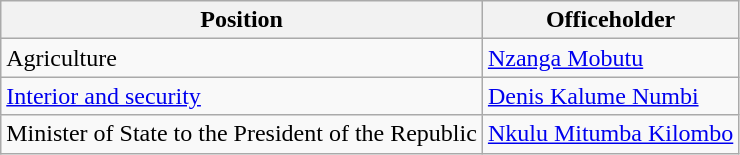<table class=wikitable>
<tr>
<th>Position</th>
<th>Officeholder</th>
</tr>
<tr>
<td>Agriculture</td>
<td><a href='#'>Nzanga Mobutu</a></td>
</tr>
<tr>
<td><a href='#'>Interior and security</a></td>
<td><a href='#'>Denis Kalume Numbi</a></td>
</tr>
<tr>
<td>Minister of State to the President of the Republic</td>
<td><a href='#'>Nkulu Mitumba Kilombo</a></td>
</tr>
</table>
